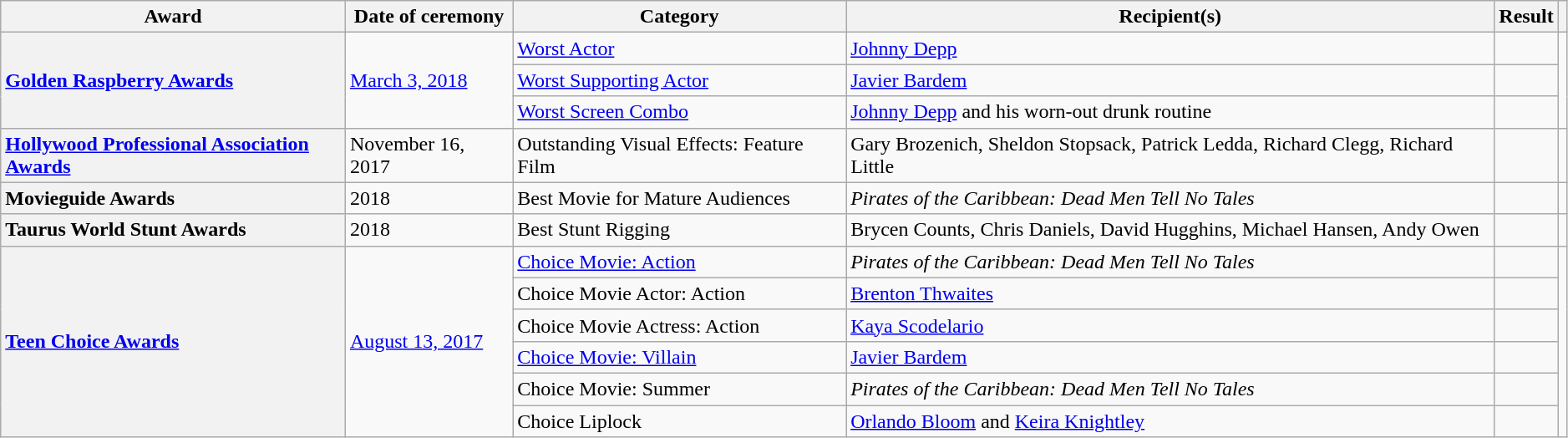<table class="wikitable sortable plainrowheaders" style="width: 99%">
<tr>
<th scope="col" style="width:22%;">Award</th>
<th scope="col">Date of ceremony</th>
<th scope="col">Category</th>
<th scope="col">Recipient(s)</th>
<th scope="col">Result</th>
<th scope="col" class="unsortable"></th>
</tr>
<tr>
<th scope="row" style="text-align:left;" rowspan="3"><a href='#'>Golden Raspberry Awards</a></th>
<td rowspan="3"><a href='#'>March 3, 2018</a></td>
<td><a href='#'>Worst Actor</a></td>
<td><a href='#'>Johnny Depp</a></td>
<td></td>
<td style="text-align:center;" rowspan="3"></td>
</tr>
<tr>
<td><a href='#'>Worst Supporting Actor</a></td>
<td><a href='#'>Javier Bardem</a></td>
<td></td>
</tr>
<tr>
<td><a href='#'>Worst Screen Combo</a></td>
<td><a href='#'>Johnny Depp</a> and his worn-out drunk routine</td>
<td></td>
</tr>
<tr>
<th scope="row" style="text-align:left;"><a href='#'>Hollywood Professional Association Awards</a></th>
<td>November 16, 2017</td>
<td>Outstanding Visual Effects: Feature Film</td>
<td>Gary Brozenich, Sheldon Stopsack, Patrick Ledda, Richard Clegg, Richard Little</td>
<td></td>
<td></td>
</tr>
<tr>
<th scope="row" style="text-align:left;">Movieguide Awards</th>
<td>2018</td>
<td>Best Movie for Mature Audiences</td>
<td><em>Pirates of the Caribbean: Dead Men Tell No Tales</em></td>
<td></td>
<td></td>
</tr>
<tr>
<th scope="row" style="text-align:left;">Taurus World Stunt Awards</th>
<td>2018</td>
<td>Best Stunt Rigging</td>
<td>Brycen Counts, Chris Daniels, David Hugghins, Michael Hansen, Andy Owen</td>
<td></td>
<td></td>
</tr>
<tr>
<th scope="row" style="text-align:left;" rowspan="6"><a href='#'>Teen Choice Awards</a></th>
<td rowspan="6"><a href='#'>August 13, 2017</a></td>
<td><a href='#'>Choice Movie: Action</a></td>
<td><em>Pirates of the Caribbean: Dead Men Tell No Tales</em></td>
<td></td>
<td style="text-align:center;" rowspan="6"></td>
</tr>
<tr>
<td>Choice Movie Actor: Action</td>
<td><a href='#'>Brenton Thwaites</a></td>
<td></td>
</tr>
<tr>
<td>Choice Movie Actress: Action</td>
<td><a href='#'>Kaya Scodelario</a></td>
<td></td>
</tr>
<tr>
<td><a href='#'>Choice Movie: Villain</a></td>
<td><a href='#'>Javier Bardem</a></td>
<td></td>
</tr>
<tr>
<td>Choice Movie: Summer</td>
<td><em>Pirates of the Caribbean: Dead Men Tell No Tales</em></td>
<td></td>
</tr>
<tr>
<td>Choice Liplock</td>
<td><a href='#'>Orlando Bloom</a> and <a href='#'>Keira Knightley</a></td>
<td></td>
</tr>
</table>
